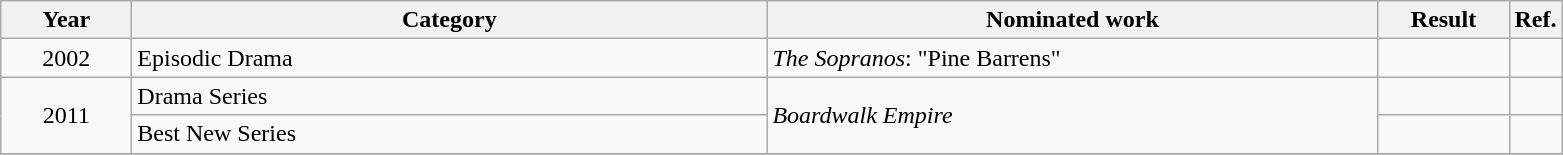<table class=wikitable>
<tr>
<th scope="col" style="width:5em;">Year</th>
<th scope="col" style="width:26em;">Category</th>
<th scope="col" style="width:25em;">Nominated work</th>
<th scope="col" style="width:5em;">Result</th>
<th>Ref.</th>
</tr>
<tr>
<td style="text-align:center;">2002</td>
<td>Episodic Drama</td>
<td><em>The Sopranos</em>: "Pine Barrens"</td>
<td></td>
<td></td>
</tr>
<tr>
<td style="text-align:center;", rowspan=2>2011</td>
<td>Drama Series</td>
<td rowspan=2><em>Boardwalk Empire</em></td>
<td></td>
<td></td>
</tr>
<tr>
<td>Best New Series</td>
<td></td>
<td></td>
</tr>
<tr>
</tr>
</table>
